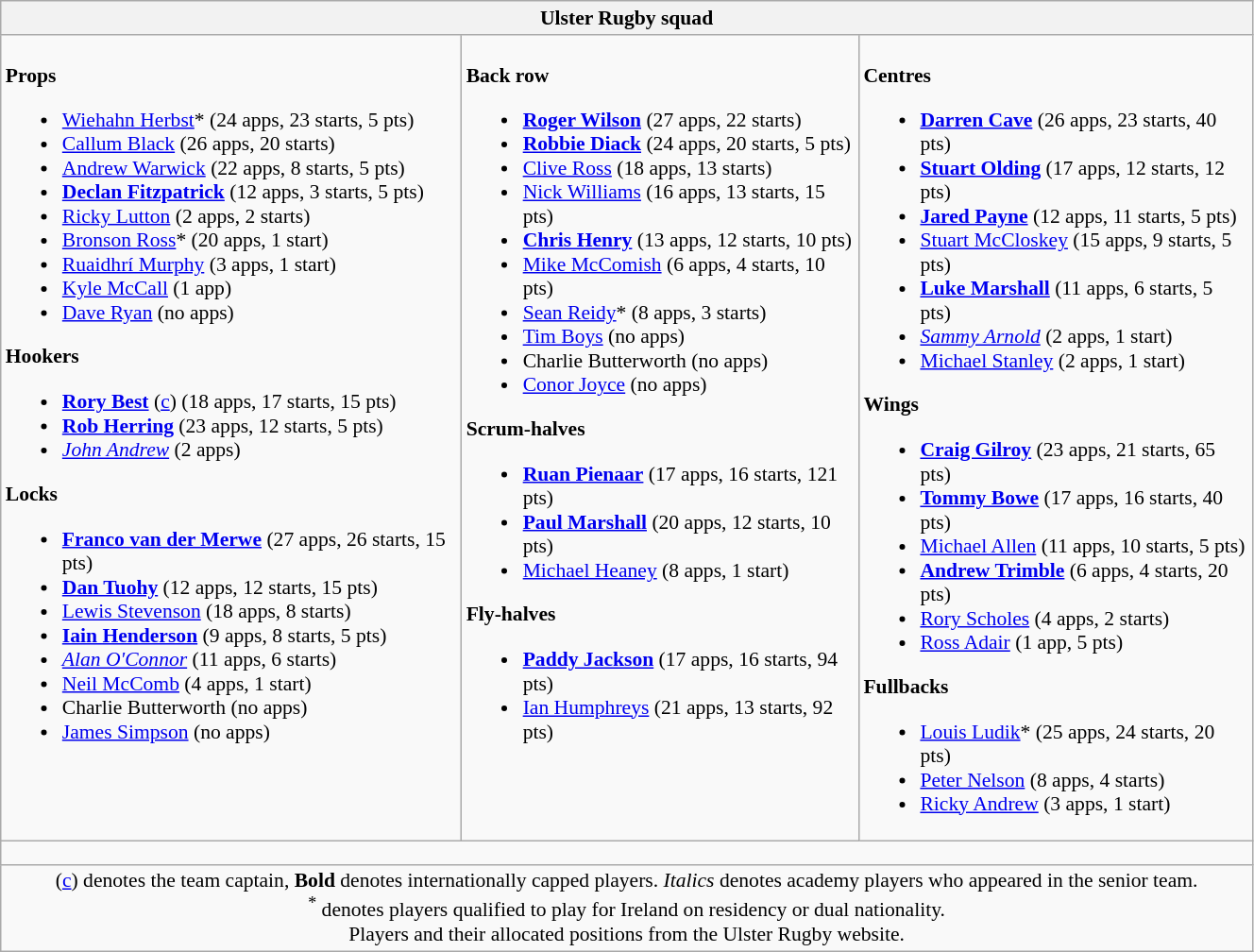<table class="wikitable" style="text-align:left; font-size:90%; width:70%">
<tr>
<th colspan="100%">Ulster Rugby squad</th>
</tr>
<tr valign="top">
<td><br><strong>Props</strong><ul><li> <a href='#'>Wiehahn Herbst</a>* (24 apps, 23 starts, 5 pts)</li><li> <a href='#'>Callum Black</a> (26 apps, 20 starts)</li><li> <a href='#'>Andrew Warwick</a> (22 apps, 8 starts, 5 pts)</li><li> <strong><a href='#'>Declan Fitzpatrick</a></strong> (12 apps, 3 starts, 5 pts)</li><li> <a href='#'>Ricky Lutton</a> (2 apps, 2 starts)</li><li> <a href='#'>Bronson Ross</a>* (20 apps, 1 start)</li><li> <a href='#'>Ruaidhrí Murphy</a> (3 apps, 1 start)</li><li> <a href='#'>Kyle McCall</a> (1 app)</li><li> <a href='#'>Dave Ryan</a> (no apps)</li></ul><strong>Hookers</strong><ul><li> <strong><a href='#'>Rory Best</a></strong>  (<a href='#'>c</a>) (18 apps, 17 starts, 15 pts)</li><li> <strong><a href='#'>Rob Herring</a></strong> (23 apps, 12 starts, 5 pts)</li><li> <em><a href='#'>John Andrew</a></em> (2 apps)</li></ul><strong>Locks</strong><ul><li> <strong><a href='#'>Franco van der Merwe</a></strong> (27 apps, 26 starts, 15 pts)</li><li> <strong><a href='#'>Dan Tuohy</a></strong> (12 apps, 12 starts, 15 pts)</li><li> <a href='#'>Lewis Stevenson</a> (18 apps, 8 starts)</li><li> <strong><a href='#'>Iain Henderson</a></strong> (9 apps, 8 starts, 5 pts)</li><li> <em><a href='#'>Alan O'Connor</a></em> (11 apps, 6 starts)</li><li> <a href='#'>Neil McComb</a> (4 apps, 1 start)</li><li> Charlie Butterworth (no apps)</li><li> <a href='#'>James Simpson</a> (no apps)</li></ul></td>
<td><br><strong>Back row</strong><ul><li> <strong><a href='#'>Roger Wilson</a></strong> (27 apps, 22 starts)</li><li> <strong><a href='#'>Robbie Diack</a></strong> (24 apps, 20 starts, 5 pts)</li><li> <a href='#'>Clive Ross</a> (18 apps, 13 starts)</li><li> <a href='#'>Nick Williams</a> (16 apps, 13 starts, 15 pts)</li><li> <strong><a href='#'>Chris Henry</a></strong> (13 apps, 12 starts, 10 pts)</li><li> <a href='#'>Mike McComish</a> (6 apps, 4 starts, 10 pts)</li><li> <a href='#'>Sean Reidy</a>* (8 apps, 3 starts)</li><li> <a href='#'>Tim Boys</a> (no apps)</li><li> Charlie Butterworth (no apps)</li><li> <a href='#'>Conor Joyce</a> (no apps)</li></ul><strong>Scrum-halves</strong><ul><li> <strong><a href='#'>Ruan Pienaar</a></strong> (17 apps, 16 starts, 121 pts)</li><li> <strong><a href='#'>Paul Marshall</a></strong> (20 apps, 12 starts, 10 pts)</li><li> <a href='#'>Michael Heaney</a> (8 apps, 1 start)</li></ul><strong>Fly-halves</strong><ul><li> <strong><a href='#'>Paddy Jackson</a></strong> (17 apps, 16 starts, 94 pts)</li><li> <a href='#'>Ian Humphreys</a> (21 apps, 13 starts, 92 pts)</li></ul></td>
<td><br><strong>Centres</strong><ul><li> <strong><a href='#'>Darren Cave</a></strong> (26 apps, 23 starts, 40 pts)</li><li> <strong><a href='#'>Stuart Olding</a></strong> (17 apps, 12 starts, 12 pts)</li><li> <strong><a href='#'>Jared Payne</a></strong> (12 apps, 11 starts, 5 pts)</li><li> <a href='#'>Stuart McCloskey</a> (15 apps, 9 starts, 5 pts)</li><li> <strong><a href='#'>Luke Marshall</a></strong> (11 apps, 6 starts, 5 pts)</li><li> <em><a href='#'>Sammy Arnold</a></em> (2 apps, 1 start)</li><li> <a href='#'>Michael Stanley</a> (2 apps, 1 start)</li></ul><strong>Wings</strong><ul><li> <strong><a href='#'>Craig Gilroy</a></strong> (23 apps, 21 starts, 65 pts)</li><li> <strong><a href='#'>Tommy Bowe</a></strong> (17 apps, 16 starts, 40 pts)</li><li> <a href='#'>Michael Allen</a> (11 apps, 10 starts, 5 pts)</li><li> <strong><a href='#'>Andrew Trimble</a></strong> (6 apps, 4 starts, 20 pts)</li><li> <a href='#'>Rory Scholes</a> (4 apps, 2 starts)</li><li> <a href='#'>Ross Adair</a> (1 app, 5 pts)</li></ul><strong>Fullbacks</strong><ul><li> <a href='#'>Louis Ludik</a>* (25 apps, 24 starts, 20 pts)</li><li> <a href='#'>Peter Nelson</a> (8 apps, 4 starts)</li><li> <a href='#'>Ricky Andrew</a> (3 apps, 1 start)</li></ul></td>
</tr>
<tr>
<td colspan="100%" style="height: 10px;"></td>
</tr>
<tr>
<td colspan="100%" style="text-align:center;">(<a href='#'>c</a>) denotes the team captain, <strong>Bold</strong> denotes internationally capped players. <em>Italics</em> denotes academy players who appeared in the senior team.<br> <sup>*</sup> denotes players qualified to play for Ireland on residency or dual nationality. <br> Players and their allocated positions from the Ulster Rugby website.</td>
</tr>
</table>
